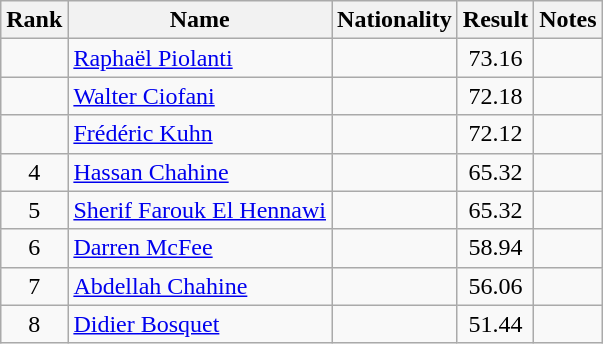<table class="wikitable sortable" style="text-align:center">
<tr>
<th>Rank</th>
<th>Name</th>
<th>Nationality</th>
<th>Result</th>
<th>Notes</th>
</tr>
<tr>
<td></td>
<td align=left><a href='#'>Raphaël Piolanti</a></td>
<td align=left></td>
<td>73.16</td>
<td></td>
</tr>
<tr>
<td></td>
<td align=left><a href='#'>Walter Ciofani</a></td>
<td align=left></td>
<td>72.18</td>
<td></td>
</tr>
<tr>
<td></td>
<td align=left><a href='#'>Frédéric Kuhn</a></td>
<td align=left></td>
<td>72.12</td>
<td></td>
</tr>
<tr>
<td>4</td>
<td align=left><a href='#'>Hassan Chahine</a></td>
<td align=left></td>
<td>65.32</td>
<td></td>
</tr>
<tr>
<td>5</td>
<td align=left><a href='#'>Sherif Farouk El Hennawi</a></td>
<td align=left></td>
<td>65.32</td>
<td></td>
</tr>
<tr>
<td>6</td>
<td align=left><a href='#'>Darren McFee</a></td>
<td align=left></td>
<td>58.94</td>
<td></td>
</tr>
<tr>
<td>7</td>
<td align=left><a href='#'>Abdellah Chahine</a></td>
<td align=left></td>
<td>56.06</td>
<td></td>
</tr>
<tr>
<td>8</td>
<td align=left><a href='#'>Didier Bosquet</a></td>
<td align=left></td>
<td>51.44</td>
<td></td>
</tr>
</table>
